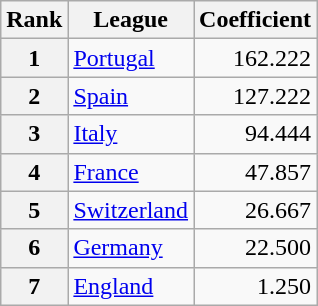<table class="wikitable">
<tr>
<th>Rank</th>
<th>League</th>
<th>Coefficient</th>
</tr>
<tr>
<th>1</th>
<td> <a href='#'>Portugal</a></td>
<td align=right>162.222</td>
</tr>
<tr>
<th>2</th>
<td> <a href='#'>Spain</a></td>
<td align=right>127.222</td>
</tr>
<tr>
<th>3</th>
<td> <a href='#'>Italy</a></td>
<td align=right>94.444</td>
</tr>
<tr>
<th>4</th>
<td> <a href='#'>France</a></td>
<td align=right>47.857</td>
</tr>
<tr>
<th>5</th>
<td> <a href='#'>Switzerland</a></td>
<td align=right>26.667</td>
</tr>
<tr>
<th>6</th>
<td> <a href='#'>Germany</a></td>
<td align=right>22.500</td>
</tr>
<tr>
<th>7</th>
<td> <a href='#'>England</a></td>
<td align=right>1.250</td>
</tr>
</table>
